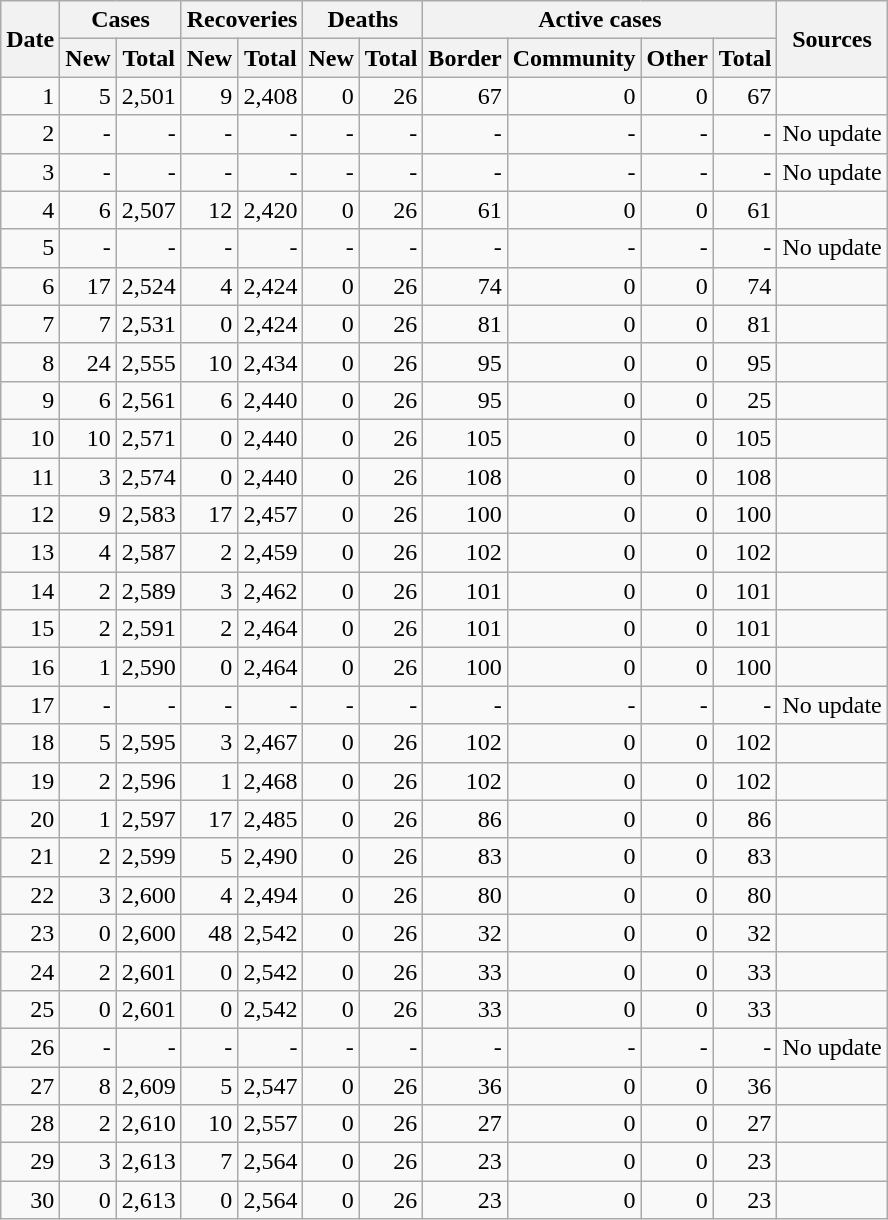<table class="wikitable sortable mw-collapsible mw-collapsed sticky-header-multi sort-under" style="text-align:right;">
<tr>
<th rowspan=2>Date</th>
<th colspan=2>Cases</th>
<th colspan=2>Recoveries</th>
<th colspan=2>Deaths</th>
<th colspan=4>Active cases</th>
<th rowspan=2 class="unsortable">Sources</th>
</tr>
<tr>
<th>New</th>
<th>Total</th>
<th>New</th>
<th>Total</th>
<th>New</th>
<th>Total</th>
<th>Border</th>
<th>Community</th>
<th>Other</th>
<th>Total</th>
</tr>
<tr>
<td>1</td>
<td>5</td>
<td>2,501</td>
<td>9</td>
<td>2,408</td>
<td>0</td>
<td>26</td>
<td>67</td>
<td>0</td>
<td>0</td>
<td>67</td>
<td></td>
</tr>
<tr>
<td>2</td>
<td>-</td>
<td>-</td>
<td>-</td>
<td>-</td>
<td>-</td>
<td>-</td>
<td>-</td>
<td>-</td>
<td>-</td>
<td>-</td>
<td>No update</td>
</tr>
<tr>
<td>3</td>
<td>-</td>
<td>-</td>
<td>-</td>
<td>-</td>
<td>-</td>
<td>-</td>
<td>-</td>
<td>-</td>
<td>-</td>
<td>-</td>
<td>No update</td>
</tr>
<tr>
<td>4</td>
<td>6</td>
<td>2,507</td>
<td>12</td>
<td>2,420</td>
<td>0</td>
<td>26</td>
<td>61</td>
<td>0</td>
<td>0</td>
<td>61</td>
<td></td>
</tr>
<tr>
<td>5</td>
<td>-</td>
<td>-</td>
<td>-</td>
<td>-</td>
<td>-</td>
<td>-</td>
<td>-</td>
<td>-</td>
<td>-</td>
<td>-</td>
<td>No update</td>
</tr>
<tr>
<td>6</td>
<td>17</td>
<td>2,524</td>
<td>4</td>
<td>2,424</td>
<td>0</td>
<td>26</td>
<td>74</td>
<td>0</td>
<td>0</td>
<td>74</td>
<td></td>
</tr>
<tr>
<td>7</td>
<td>7</td>
<td>2,531</td>
<td>0</td>
<td>2,424</td>
<td>0</td>
<td>26</td>
<td>81</td>
<td>0</td>
<td>0</td>
<td>81</td>
<td></td>
</tr>
<tr>
<td>8</td>
<td>24</td>
<td>2,555</td>
<td>10</td>
<td>2,434</td>
<td>0</td>
<td>26</td>
<td>95</td>
<td>0</td>
<td>0</td>
<td>95</td>
<td></td>
</tr>
<tr>
<td>9</td>
<td>6</td>
<td>2,561</td>
<td>6</td>
<td>2,440</td>
<td>0</td>
<td>26</td>
<td>95</td>
<td>0</td>
<td>0</td>
<td>25</td>
<td></td>
</tr>
<tr>
<td>10</td>
<td>10</td>
<td>2,571</td>
<td>0</td>
<td>2,440</td>
<td>0</td>
<td>26</td>
<td>105</td>
<td>0</td>
<td>0</td>
<td>105</td>
<td></td>
</tr>
<tr>
<td>11</td>
<td>3</td>
<td>2,574</td>
<td>0</td>
<td>2,440</td>
<td>0</td>
<td>26</td>
<td>108</td>
<td>0</td>
<td>0</td>
<td>108</td>
<td></td>
</tr>
<tr>
<td>12</td>
<td>9</td>
<td>2,583</td>
<td>17</td>
<td>2,457</td>
<td>0</td>
<td>26</td>
<td>100</td>
<td>0</td>
<td>0</td>
<td>100</td>
<td></td>
</tr>
<tr>
<td>13</td>
<td>4</td>
<td>2,587</td>
<td>2</td>
<td>2,459</td>
<td>0</td>
<td>26</td>
<td>102</td>
<td>0</td>
<td>0</td>
<td>102</td>
<td></td>
</tr>
<tr>
<td>14</td>
<td>2</td>
<td>2,589</td>
<td>3</td>
<td>2,462</td>
<td>0</td>
<td>26</td>
<td>101</td>
<td>0</td>
<td>0</td>
<td>101</td>
<td></td>
</tr>
<tr>
<td>15</td>
<td>2</td>
<td>2,591</td>
<td>2</td>
<td>2,464</td>
<td>0</td>
<td>26</td>
<td>101</td>
<td>0</td>
<td>0</td>
<td>101</td>
<td></td>
</tr>
<tr>
<td>16</td>
<td>1</td>
<td>2,590</td>
<td>0</td>
<td>2,464</td>
<td>0</td>
<td>26</td>
<td>100</td>
<td>0</td>
<td>0</td>
<td>100</td>
<td></td>
</tr>
<tr>
<td>17</td>
<td>-</td>
<td>-</td>
<td>-</td>
<td>-</td>
<td>-</td>
<td>-</td>
<td>-</td>
<td>-</td>
<td>-</td>
<td>-</td>
<td>No update</td>
</tr>
<tr>
<td>18</td>
<td>5</td>
<td>2,595</td>
<td>3</td>
<td>2,467</td>
<td>0</td>
<td>26</td>
<td>102</td>
<td>0</td>
<td>0</td>
<td>102</td>
<td></td>
</tr>
<tr>
<td>19</td>
<td>2</td>
<td>2,596</td>
<td>1</td>
<td>2,468</td>
<td>0</td>
<td>26</td>
<td>102</td>
<td>0</td>
<td>0</td>
<td>102</td>
<td></td>
</tr>
<tr>
<td>20</td>
<td>1</td>
<td>2,597</td>
<td>17</td>
<td>2,485</td>
<td>0</td>
<td>26</td>
<td>86</td>
<td>0</td>
<td>0</td>
<td>86</td>
<td></td>
</tr>
<tr>
<td>21</td>
<td>2</td>
<td>2,599</td>
<td>5</td>
<td>2,490</td>
<td>0</td>
<td>26</td>
<td>83</td>
<td>0</td>
<td>0</td>
<td>83</td>
<td></td>
</tr>
<tr>
<td>22</td>
<td>3</td>
<td>2,600</td>
<td>4</td>
<td>2,494</td>
<td>0</td>
<td>26</td>
<td>80</td>
<td>0</td>
<td>0</td>
<td>80</td>
<td></td>
</tr>
<tr>
<td>23</td>
<td>0</td>
<td>2,600</td>
<td>48</td>
<td>2,542</td>
<td>0</td>
<td>26</td>
<td>32</td>
<td>0</td>
<td>0</td>
<td>32</td>
<td></td>
</tr>
<tr>
<td>24</td>
<td>2</td>
<td>2,601</td>
<td>0</td>
<td>2,542</td>
<td>0</td>
<td>26</td>
<td>33</td>
<td>0</td>
<td>0</td>
<td>33</td>
<td></td>
</tr>
<tr>
<td>25</td>
<td>0</td>
<td>2,601</td>
<td>0</td>
<td>2,542</td>
<td>0</td>
<td>26</td>
<td>33</td>
<td>0</td>
<td>0</td>
<td>33</td>
<td></td>
</tr>
<tr>
<td>26</td>
<td>-</td>
<td>-</td>
<td>-</td>
<td>-</td>
<td>-</td>
<td>-</td>
<td>-</td>
<td>-</td>
<td>-</td>
<td>-</td>
<td>No update</td>
</tr>
<tr>
<td>27</td>
<td>8</td>
<td>2,609</td>
<td>5</td>
<td>2,547</td>
<td>0</td>
<td>26</td>
<td>36</td>
<td>0</td>
<td>0</td>
<td>36</td>
<td></td>
</tr>
<tr>
<td>28</td>
<td>2</td>
<td>2,610</td>
<td>10</td>
<td>2,557</td>
<td>0</td>
<td>26</td>
<td>27</td>
<td>0</td>
<td>0</td>
<td>27</td>
<td></td>
</tr>
<tr>
<td>29</td>
<td>3</td>
<td>2,613</td>
<td>7</td>
<td>2,564</td>
<td>0</td>
<td>26</td>
<td>23</td>
<td>0</td>
<td>0</td>
<td>23</td>
<td></td>
</tr>
<tr>
<td>30</td>
<td>0</td>
<td>2,613</td>
<td>0</td>
<td>2,564</td>
<td>0</td>
<td>26</td>
<td>23</td>
<td>0</td>
<td>0</td>
<td>23</td>
<td></td>
</tr>
</table>
